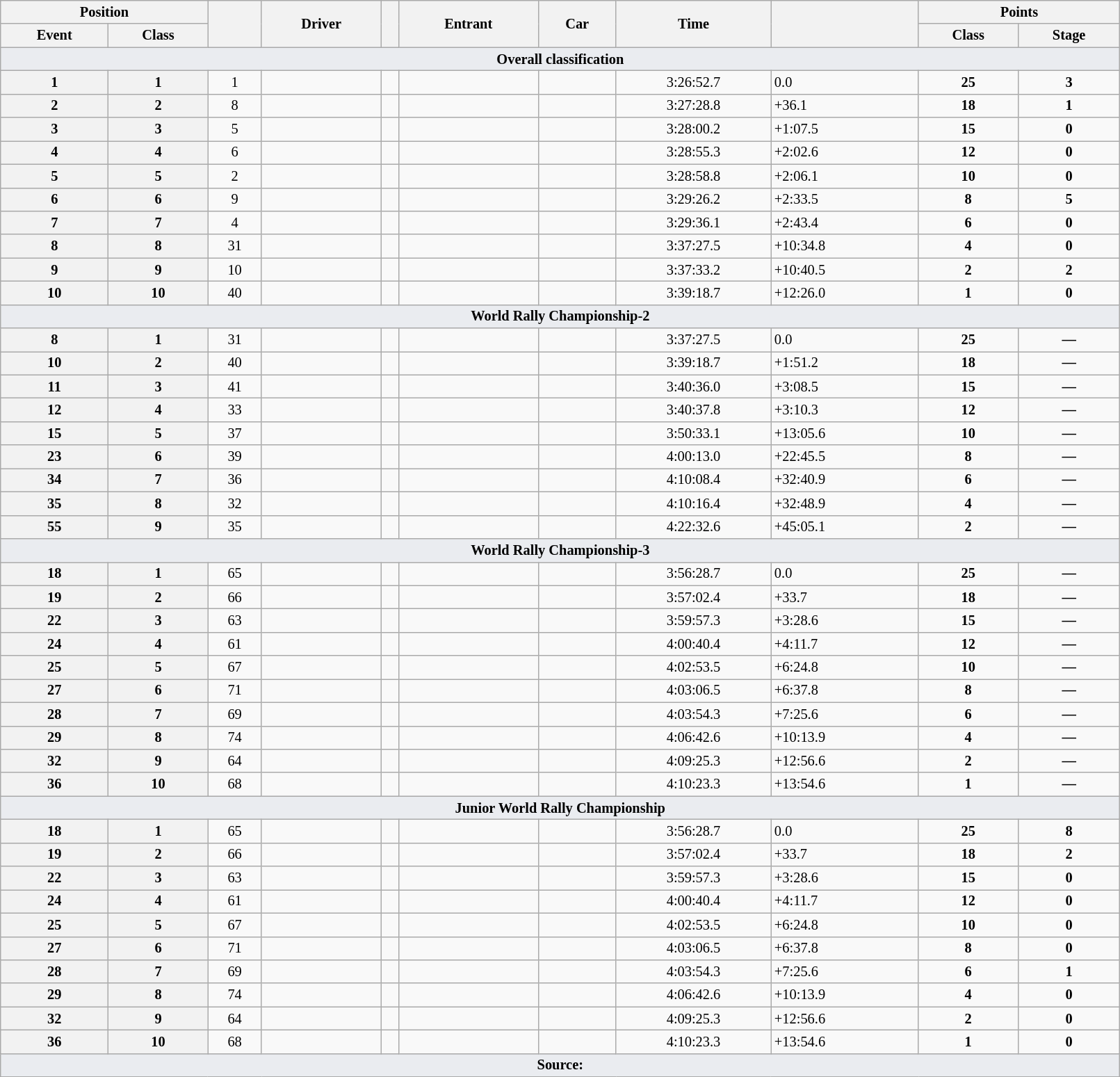<table class="wikitable" width=85% style="font-size: 85%;">
<tr>
<th colspan="2">Position</th>
<th rowspan="2"></th>
<th rowspan="2">Driver</th>
<th rowspan="2"></th>
<th rowspan="2">Entrant</th>
<th rowspan="2">Car</th>
<th rowspan="2">Time</th>
<th rowspan="2"></th>
<th colspan="2">Points</th>
</tr>
<tr>
<th>Event</th>
<th>Class</th>
<th>Class</th>
<th>Stage</th>
</tr>
<tr>
<td style="background-color:#EAECF0; text-align:center" colspan="11"><strong>Overall classification</strong></td>
</tr>
<tr>
<th>1</th>
<th>1</th>
<td align="center">1</td>
<td></td>
<td></td>
<td></td>
<td></td>
<td align="center">3:26:52.7</td>
<td>0.0</td>
<td align="center"><strong>25</strong></td>
<td align="center"><strong>3</strong></td>
</tr>
<tr>
<th>2</th>
<th>2</th>
<td align="center">8</td>
<td></td>
<td></td>
<td></td>
<td></td>
<td align="center">3:27:28.8</td>
<td>+36.1</td>
<td align="center"><strong>18</strong></td>
<td align="center"><strong>1</strong></td>
</tr>
<tr>
<th>3</th>
<th>3</th>
<td align="center">5</td>
<td></td>
<td></td>
<td></td>
<td></td>
<td align="center">3:28:00.2</td>
<td>+1:07.5</td>
<td align="center"><strong>15</strong></td>
<td align="center"><strong>0</strong></td>
</tr>
<tr>
<th>4</th>
<th>4</th>
<td align="center">6</td>
<td></td>
<td></td>
<td></td>
<td></td>
<td align="center">3:28:55.3</td>
<td>+2:02.6</td>
<td align="center"><strong>12</strong></td>
<td align="center"><strong>0</strong></td>
</tr>
<tr>
<th>5</th>
<th>5</th>
<td align="center">2</td>
<td></td>
<td></td>
<td></td>
<td></td>
<td align="center">3:28:58.8</td>
<td>+2:06.1</td>
<td align="center"><strong>10</strong></td>
<td align="center"><strong>0</strong></td>
</tr>
<tr>
<th>6</th>
<th>6</th>
<td align="center">9</td>
<td></td>
<td></td>
<td></td>
<td></td>
<td align="center">3:29:26.2</td>
<td>+2:33.5</td>
<td align="center"><strong>8</strong></td>
<td align="center"><strong>5</strong></td>
</tr>
<tr>
<th>7</th>
<th>7</th>
<td align="center">4</td>
<td></td>
<td></td>
<td></td>
<td></td>
<td align="center">3:29:36.1</td>
<td>+2:43.4</td>
<td align="center"><strong>6</strong></td>
<td align="center"><strong>0</strong></td>
</tr>
<tr>
<th>8</th>
<th>8</th>
<td align="center">31</td>
<td></td>
<td></td>
<td></td>
<td></td>
<td align="center">3:37:27.5</td>
<td>+10:34.8</td>
<td align="center"><strong>4</strong></td>
<td align="center"><strong>0</strong></td>
</tr>
<tr>
<th>9</th>
<th>9</th>
<td align="center">10</td>
<td></td>
<td></td>
<td></td>
<td></td>
<td align="center">3:37:33.2</td>
<td>+10:40.5</td>
<td align="center"><strong>2</strong></td>
<td align="center"><strong>2</strong></td>
</tr>
<tr>
<th>10</th>
<th>10</th>
<td align="center">40</td>
<td></td>
<td></td>
<td></td>
<td></td>
<td align="center">3:39:18.7</td>
<td>+12:26.0</td>
<td align="center"><strong>1</strong></td>
<td align="center"><strong>0</strong></td>
</tr>
<tr>
<td style="background-color:#EAECF0; text-align:center" colspan="11"><strong>World Rally Championship-2</strong></td>
</tr>
<tr>
<th>8</th>
<th>1</th>
<td align="center">31</td>
<td></td>
<td></td>
<td></td>
<td></td>
<td align="center">3:37:27.5</td>
<td>0.0</td>
<td align="center"><strong>25</strong></td>
<td align="center"><strong>—</strong></td>
</tr>
<tr>
<th>10</th>
<th>2</th>
<td align="center">40</td>
<td></td>
<td></td>
<td></td>
<td></td>
<td align="center">3:39:18.7</td>
<td>+1:51.2</td>
<td align="center"><strong>18</strong></td>
<td align="center"><strong>—</strong></td>
</tr>
<tr>
<th>11</th>
<th>3</th>
<td align="center">41</td>
<td></td>
<td></td>
<td></td>
<td></td>
<td align="center">3:40:36.0</td>
<td>+3:08.5</td>
<td align="center"><strong>15</strong></td>
<td align="center"><strong>—</strong></td>
</tr>
<tr>
<th>12</th>
<th>4</th>
<td align="center">33</td>
<td></td>
<td></td>
<td></td>
<td></td>
<td align="center">3:40:37.8</td>
<td>+3:10.3</td>
<td align="center"><strong>12</strong></td>
<td align="center"><strong>—</strong></td>
</tr>
<tr>
<th>15</th>
<th>5</th>
<td align="center">37</td>
<td></td>
<td></td>
<td></td>
<td></td>
<td align="center">3:50:33.1</td>
<td>+13:05.6</td>
<td align="center"><strong>10</strong></td>
<td align="center"><strong>—</strong></td>
</tr>
<tr>
<th>23</th>
<th>6</th>
<td align="center">39</td>
<td></td>
<td></td>
<td></td>
<td></td>
<td align="center">4:00:13.0</td>
<td>+22:45.5</td>
<td align="center"><strong>8</strong></td>
<td align="center"><strong>—</strong></td>
</tr>
<tr>
<th>34</th>
<th>7</th>
<td align="center">36</td>
<td></td>
<td></td>
<td></td>
<td></td>
<td align="center">4:10:08.4</td>
<td>+32:40.9</td>
<td align="center"><strong>6</strong></td>
<td align="center"><strong>—</strong></td>
</tr>
<tr>
<th>35</th>
<th>8</th>
<td align="center">32</td>
<td></td>
<td></td>
<td></td>
<td></td>
<td align="center">4:10:16.4</td>
<td>+32:48.9</td>
<td align="center"><strong>4</strong></td>
<td align="center"><strong>—</strong></td>
</tr>
<tr>
<th>55</th>
<th>9</th>
<td align="center">35</td>
<td></td>
<td></td>
<td></td>
<td></td>
<td align="center">4:22:32.6</td>
<td>+45:05.1</td>
<td align="center"><strong>2</strong></td>
<td align="center"><strong>—</strong></td>
</tr>
<tr>
<td style="background-color:#EAECF0; text-align:center" colspan="11"><strong>World Rally Championship-3</strong></td>
</tr>
<tr>
<th>18</th>
<th>1</th>
<td align="center">65</td>
<td></td>
<td></td>
<td></td>
<td></td>
<td align="center">3:56:28.7</td>
<td>0.0</td>
<td align="center"><strong>25</strong></td>
<td align="center"><strong>—</strong></td>
</tr>
<tr>
<th>19</th>
<th>2</th>
<td align="center">66</td>
<td></td>
<td></td>
<td></td>
<td></td>
<td align="center">3:57:02.4</td>
<td>+33.7</td>
<td align="center"><strong>18</strong></td>
<td align="center"><strong>—</strong></td>
</tr>
<tr>
<th>22</th>
<th>3</th>
<td align="center">63</td>
<td></td>
<td></td>
<td></td>
<td></td>
<td align="center">3:59:57.3</td>
<td>+3:28.6</td>
<td align="center"><strong>15</strong></td>
<td align="center"><strong>—</strong></td>
</tr>
<tr>
<th>24</th>
<th>4</th>
<td align="center">61</td>
<td></td>
<td></td>
<td></td>
<td></td>
<td align="center">4:00:40.4</td>
<td>+4:11.7</td>
<td align="center"><strong>12</strong></td>
<td align="center"><strong>—</strong></td>
</tr>
<tr>
<th>25</th>
<th>5</th>
<td align="center">67</td>
<td></td>
<td></td>
<td></td>
<td></td>
<td align="center">4:02:53.5</td>
<td>+6:24.8</td>
<td align="center"><strong>10</strong></td>
<td align="center"><strong>—</strong></td>
</tr>
<tr>
<th>27</th>
<th>6</th>
<td align="center">71</td>
<td></td>
<td></td>
<td></td>
<td></td>
<td align="center">4:03:06.5</td>
<td>+6:37.8</td>
<td align="center"><strong>8</strong></td>
<td align="center"><strong>—</strong></td>
</tr>
<tr>
<th>28</th>
<th>7</th>
<td align="center">69</td>
<td></td>
<td></td>
<td></td>
<td></td>
<td align="center">4:03:54.3</td>
<td>+7:25.6</td>
<td align="center"><strong>6</strong></td>
<td align="center"><strong>—</strong></td>
</tr>
<tr>
<th>29</th>
<th>8</th>
<td align="center">74</td>
<td></td>
<td></td>
<td></td>
<td></td>
<td align="center">4:06:42.6</td>
<td>+10:13.9</td>
<td align="center"><strong>4</strong></td>
<td align="center"><strong>—</strong></td>
</tr>
<tr>
<th>32</th>
<th>9</th>
<td align="center">64</td>
<td></td>
<td></td>
<td></td>
<td></td>
<td align="center">4:09:25.3</td>
<td>+12:56.6</td>
<td align="center"><strong>2</strong></td>
<td align="center"><strong>—</strong></td>
</tr>
<tr>
<th>36</th>
<th>10</th>
<td align="center">68</td>
<td></td>
<td></td>
<td></td>
<td></td>
<td align="center">4:10:23.3</td>
<td>+13:54.6</td>
<td align="center"><strong>1</strong></td>
<td align="center"><strong>—</strong></td>
</tr>
<tr>
<td style="background-color:#EAECF0; text-align:center" colspan="11"><strong>Junior World Rally Championship</strong></td>
</tr>
<tr>
<th>18</th>
<th>1</th>
<td align="center">65</td>
<td></td>
<td></td>
<td></td>
<td></td>
<td align="center">3:56:28.7</td>
<td>0.0</td>
<td align="center"><strong>25</strong></td>
<td align="center"><strong>8</strong></td>
</tr>
<tr>
<th>19</th>
<th>2</th>
<td align="center">66</td>
<td></td>
<td></td>
<td></td>
<td></td>
<td align="center">3:57:02.4</td>
<td>+33.7</td>
<td align="center"><strong>18</strong></td>
<td align="center"><strong>2</strong></td>
</tr>
<tr>
<th>22</th>
<th>3</th>
<td align="center">63</td>
<td></td>
<td></td>
<td></td>
<td></td>
<td align="center">3:59:57.3</td>
<td>+3:28.6</td>
<td align="center"><strong>15</strong></td>
<td align="center"><strong>0</strong></td>
</tr>
<tr>
<th>24</th>
<th>4</th>
<td align="center">61</td>
<td></td>
<td></td>
<td></td>
<td></td>
<td align="center">4:00:40.4</td>
<td>+4:11.7</td>
<td align="center"><strong>12</strong></td>
<td align="center"><strong>0</strong></td>
</tr>
<tr>
<th>25</th>
<th>5</th>
<td align="center">67</td>
<td></td>
<td></td>
<td></td>
<td></td>
<td align="center">4:02:53.5</td>
<td>+6:24.8</td>
<td align="center"><strong>10</strong></td>
<td align="center"><strong>0</strong></td>
</tr>
<tr>
<th>27</th>
<th>6</th>
<td align="center">71</td>
<td></td>
<td></td>
<td></td>
<td></td>
<td align="center">4:03:06.5</td>
<td>+6:37.8</td>
<td align="center"><strong>8</strong></td>
<td align="center"><strong>0</strong></td>
</tr>
<tr>
<th>28</th>
<th>7</th>
<td align="center">69</td>
<td></td>
<td></td>
<td></td>
<td></td>
<td align="center">4:03:54.3</td>
<td>+7:25.6</td>
<td align="center"><strong>6</strong></td>
<td align="center"><strong>1</strong></td>
</tr>
<tr>
<th>29</th>
<th>8</th>
<td align="center">74</td>
<td></td>
<td></td>
<td></td>
<td></td>
<td align="center">4:06:42.6</td>
<td>+10:13.9</td>
<td align="center"><strong>4</strong></td>
<td align="center"><strong>0</strong></td>
</tr>
<tr>
<th>32</th>
<th>9</th>
<td align="center">64</td>
<td></td>
<td></td>
<td></td>
<td></td>
<td align="center">4:09:25.3</td>
<td>+12:56.6</td>
<td align="center"><strong>2</strong></td>
<td align="center"><strong>0</strong></td>
</tr>
<tr>
<th>36</th>
<th>10</th>
<td align="center">68</td>
<td></td>
<td></td>
<td></td>
<td></td>
<td align="center">4:10:23.3</td>
<td>+13:54.6</td>
<td align="center"><strong>1</strong></td>
<td align="center"><strong>0</strong></td>
</tr>
<tr>
<td style="background-color:#EAECF0; text-align:center" colspan="11"><strong>Source:</strong></td>
</tr>
</table>
